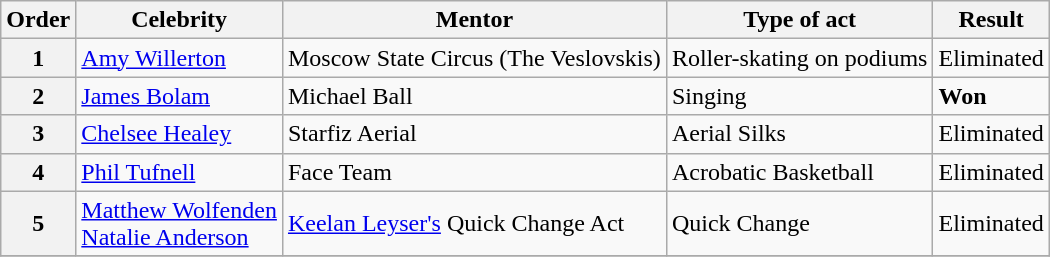<table class="wikitable">
<tr>
<th>Order</th>
<th>Celebrity</th>
<th>Mentor</th>
<th>Type of act</th>
<th>Result</th>
</tr>
<tr>
<th>1</th>
<td><a href='#'>Amy Willerton</a></td>
<td>Moscow State Circus (The Veslovskis)</td>
<td>Roller-skating on podiums</td>
<td>Eliminated</td>
</tr>
<tr>
<th>2</th>
<td><a href='#'>James Bolam</a></td>
<td>Michael Ball</td>
<td>Singing</td>
<td><strong>Won</strong></td>
</tr>
<tr>
<th>3</th>
<td><a href='#'>Chelsee Healey</a></td>
<td>Starfiz Aerial</td>
<td>Aerial Silks</td>
<td>Eliminated</td>
</tr>
<tr>
<th>4</th>
<td><a href='#'>Phil Tufnell</a></td>
<td>Face Team</td>
<td>Acrobatic Basketball</td>
<td>Eliminated</td>
</tr>
<tr>
<th>5</th>
<td><a href='#'>Matthew Wolfenden</a><br><a href='#'>Natalie Anderson</a></td>
<td><a href='#'>Keelan Leyser's</a> Quick Change Act</td>
<td>Quick Change</td>
<td>Eliminated</td>
</tr>
<tr>
</tr>
</table>
